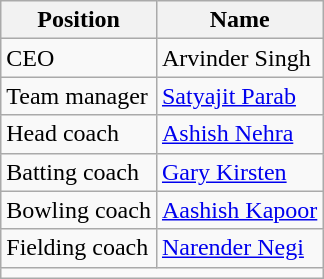<table class="wikitable">
<tr>
<th>Position</th>
<th>Name</th>
</tr>
<tr>
<td>CEO</td>
<td>Arvinder Singh</td>
</tr>
<tr>
<td>Team manager</td>
<td><a href='#'>Satyajit Parab</a></td>
</tr>
<tr>
<td>Head coach</td>
<td><a href='#'>Ashish Nehra</a></td>
</tr>
<tr>
<td>Batting coach</td>
<td><a href='#'>Gary Kirsten</a></td>
</tr>
<tr>
<td>Bowling coach</td>
<td><a href='#'>Aashish Kapoor</a></td>
</tr>
<tr>
<td>Fielding coach</td>
<td><a href='#'>Narender Negi</a></td>
</tr>
<tr>
<td colspan="2"><small></small></td>
</tr>
</table>
